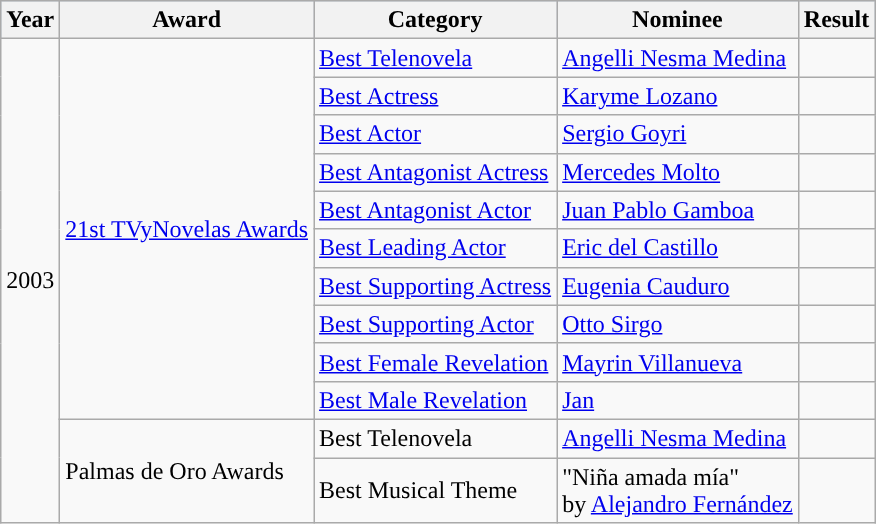<table class="wikitable">
<tr style="background:#b0c4de;">
<th>Year</th>
<th>Award</th>
<th>Category</th>
<th>Nominee</th>
<th>Result</th>
</tr>
<tr>
<td rowspan=12>2003</td>
<td rowspan=10><a href='#'>21st TVyNovelas Awards</a></td>
<td><a href='#'>Best Telenovela</a></td>
<td><a href='#'>Angelli Nesma Medina</a></td>
<td></td>
</tr>
<tr>
<td><a href='#'>Best Actress</a></td>
<td><a href='#'>Karyme Lozano</a></td>
<td></td>
</tr>
<tr>
<td><a href='#'>Best Actor</a></td>
<td><a href='#'>Sergio Goyri</a></td>
<td></td>
</tr>
<tr>
<td><a href='#'>Best Antagonist Actress</a></td>
<td><a href='#'>Mercedes Molto</a></td>
<td></td>
</tr>
<tr>
<td><a href='#'>Best Antagonist Actor</a></td>
<td><a href='#'>Juan Pablo Gamboa</a></td>
<td></td>
</tr>
<tr>
<td><a href='#'>Best Leading Actor</a></td>
<td><a href='#'>Eric del Castillo</a></td>
<td></td>
</tr>
<tr>
<td><a href='#'>Best Supporting Actress</a></td>
<td><a href='#'>Eugenia Cauduro</a></td>
<td></td>
</tr>
<tr>
<td><a href='#'>Best Supporting Actor</a></td>
<td><a href='#'>Otto Sirgo</a></td>
<td></td>
</tr>
<tr>
<td><a href='#'>Best Female Revelation</a></td>
<td><a href='#'>Mayrin Villanueva</a></td>
<td></td>
</tr>
<tr>
<td><a href='#'>Best Male Revelation</a></td>
<td><a href='#'>Jan</a></td>
<td></td>
</tr>
<tr>
<td rowspan=2>Palmas de Oro Awards</td>
<td>Best Telenovela</td>
<td><a href='#'>Angelli Nesma Medina</a></td>
<td></td>
</tr>
<tr>
<td>Best Musical Theme</td>
<td>"Niña amada mía" <br> by <a href='#'>Alejandro Fernández</a></td>
<td></td>
</tr>
</table>
